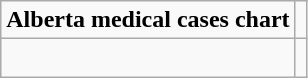<table class="wikitable mw-collapsible mw-collapsed">
<tr>
<td><strong>Alberta medical cases chart</strong></td>
</tr>
<tr>
<td></td>
<td><br></td>
</tr>
</table>
